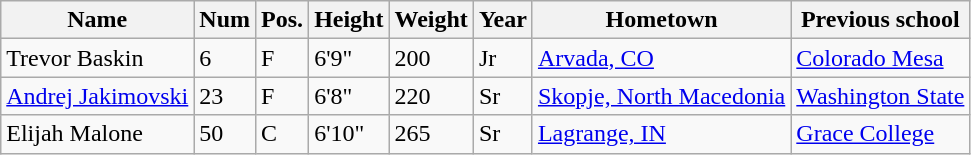<table class="wikitable sortable" style="font-size:100%;" border="1">
<tr>
<th>Name</th>
<th>Num</th>
<th>Pos.</th>
<th>Height</th>
<th>Weight</th>
<th>Year</th>
<th>Hometown</th>
<th class="unsortable">Previous school</th>
</tr>
<tr>
<td>Trevor Baskin</td>
<td>6</td>
<td>F</td>
<td>6'9"</td>
<td>200</td>
<td>Jr</td>
<td><a href='#'>Arvada, CO</a></td>
<td><a href='#'>Colorado Mesa</a></td>
</tr>
<tr>
<td><a href='#'>Andrej Jakimovski</a></td>
<td>23</td>
<td>F</td>
<td>6'8"</td>
<td>220</td>
<td>Sr</td>
<td><a href='#'>Skopje, North Macedonia</a></td>
<td><a href='#'>Washington State</a></td>
</tr>
<tr>
<td>Elijah Malone</td>
<td>50</td>
<td>C</td>
<td>6'10"</td>
<td>265</td>
<td>Sr</td>
<td><a href='#'>Lagrange, IN</a></td>
<td><a href='#'>Grace College</a></td>
</tr>
</table>
